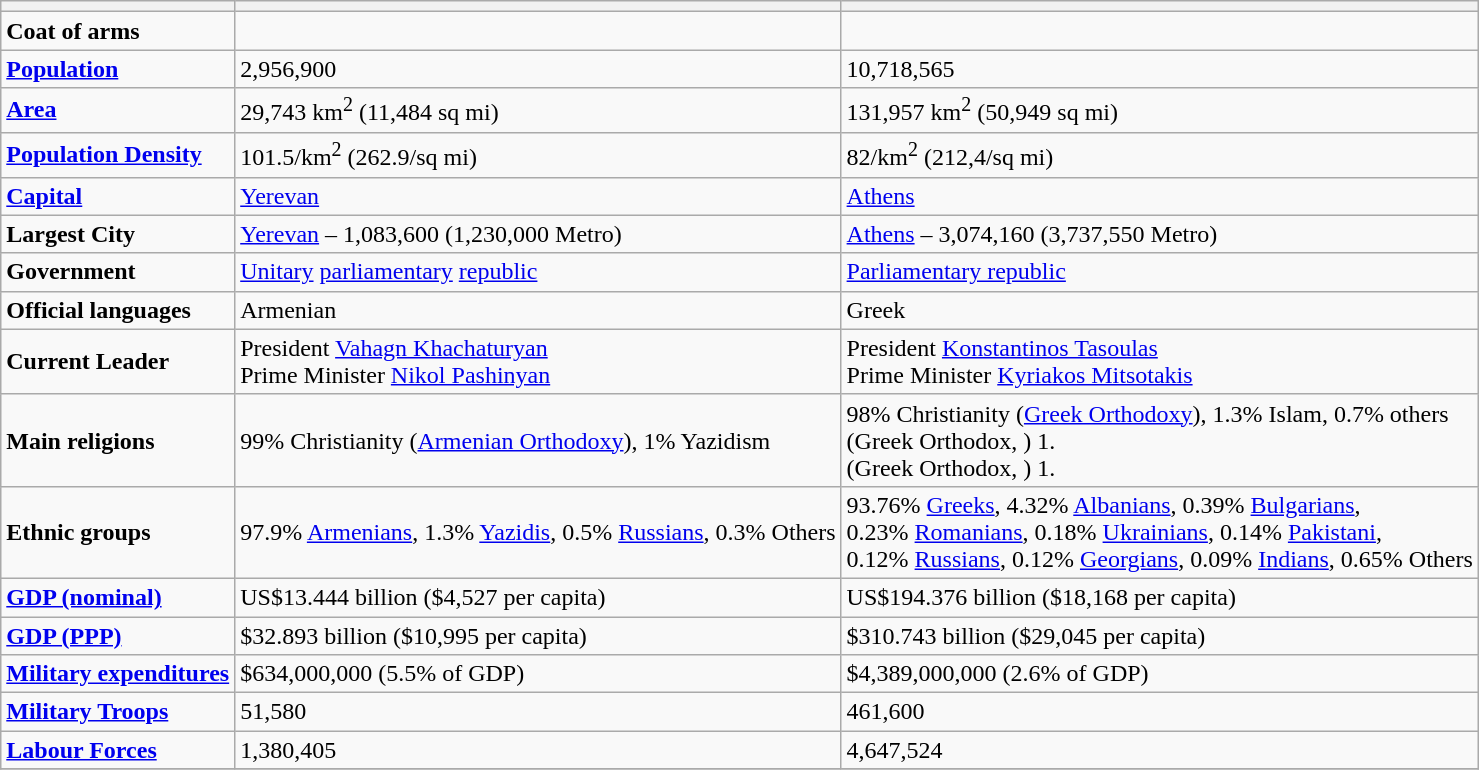<table class="wikitable">
<tr>
<th></th>
<th><strong></strong></th>
<th><strong></strong></th>
</tr>
<tr>
<td><strong>Coat of arms</strong></td>
<td style="text-align:center"></td>
<td style="text-align:center"></td>
</tr>
<tr>
<td><strong><a href='#'>Population</a></strong></td>
<td>2,956,900</td>
<td>10,718,565</td>
</tr>
<tr>
<td><strong><a href='#'>Area</a></strong></td>
<td>29,743 km<sup>2</sup> (11,484 sq mi)</td>
<td>131,957 km<sup>2</sup> (50,949 sq mi)</td>
</tr>
<tr>
<td><strong><a href='#'>Population Density</a></strong></td>
<td>101.5/km<sup>2</sup> (262.9/sq mi)</td>
<td>82/km<sup>2</sup> (212,4/sq mi)</td>
</tr>
<tr>
<td><strong><a href='#'>Capital</a></strong></td>
<td><a href='#'>Yerevan</a></td>
<td><a href='#'>Athens</a></td>
</tr>
<tr>
<td><strong>Largest City</strong></td>
<td><a href='#'>Yerevan</a> – 1,083,600 (1,230,000 Metro)</td>
<td><a href='#'>Athens</a> – 3,074,160 (3,737,550 Metro)</td>
</tr>
<tr>
<td><strong>Government</strong></td>
<td><a href='#'>Unitary</a> <a href='#'>parliamentary</a> <a href='#'>republic</a></td>
<td><a href='#'>Parliamentary republic</a></td>
</tr>
<tr>
<td><strong>Official languages</strong></td>
<td>Armenian</td>
<td>Greek</td>
</tr>
<tr>
<td><strong>Current Leader</strong></td>
<td>President <a href='#'>Vahagn Khachaturyan</a><br> Prime Minister <a href='#'>Nikol Pashinyan</a></td>
<td>President <a href='#'>Konstantinos Tasoulas</a><br> Prime Minister <a href='#'>Kyriakos Mitsotakis</a></td>
</tr>
<tr>
<td><strong>Main religions</strong></td>
<td>99% Christianity (<a href='#'>Armenian Orthodoxy</a>), 1% Yazidism</td>
<td>98% Christianity (<a href='#'>Greek Orthodoxy</a>), 1.3% Islam, 0.7% others<br>(Greek Orthodox, ) 1.<br>(Greek Orthodox, )
1.</td>
</tr>
<tr>
<td><strong>Ethnic groups</strong></td>
<td>97.9% <a href='#'>Armenians</a>, 1.3% <a href='#'>Yazidis</a>, 0.5% <a href='#'>Russians</a>, 0.3% Others</td>
<td>93.76% <a href='#'>Greeks</a>, 4.32% <a href='#'>Albanians</a>, 0.39% <a href='#'>Bulgarians</a>, <br> 0.23% <a href='#'>Romanians</a>, 0.18% <a href='#'>Ukrainians</a>, 0.14% <a href='#'>Pakistani</a>, <br> 0.12% <a href='#'>Russians</a>, 0.12% <a href='#'>Georgians</a>, 0.09% <a href='#'>Indians</a>, 0.65% Others</td>
</tr>
<tr>
<td><strong><a href='#'>GDP (nominal)</a></strong></td>
<td>US$13.444 billion ($4,527 per capita)</td>
<td>US$194.376 billion ($18,168 per capita)</td>
</tr>
<tr>
<td><strong><a href='#'>GDP (PPP)</a></strong></td>
<td>$32.893 billion ($10,995 per capita)</td>
<td>$310.743 billion ($29,045 per capita)</td>
</tr>
<tr>
<td><strong><a href='#'>Military expenditures</a></strong></td>
<td>$634,000,000 (5.5% of GDP)</td>
<td>$4,389,000,000 (2.6% of GDP)</td>
</tr>
<tr>
<td><strong><a href='#'>Military Troops</a></strong></td>
<td>51,580</td>
<td>461,600</td>
</tr>
<tr>
<td><strong><a href='#'>Labour Forces</a></strong></td>
<td>1,380,405</td>
<td>4,647,524</td>
</tr>
<tr>
</tr>
</table>
